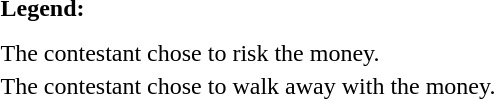<table class="toccolours" style="font-size:100%; white-space:nowrap;">
<tr>
<td><strong>Legend:</strong></td>
<td>      </td>
</tr>
<tr>
<td></td>
</tr>
<tr>
<td></td>
</tr>
<tr>
<td> The contestant chose to risk the money.</td>
</tr>
<tr>
<td> The contestant chose to walk away with the money.</td>
</tr>
</table>
